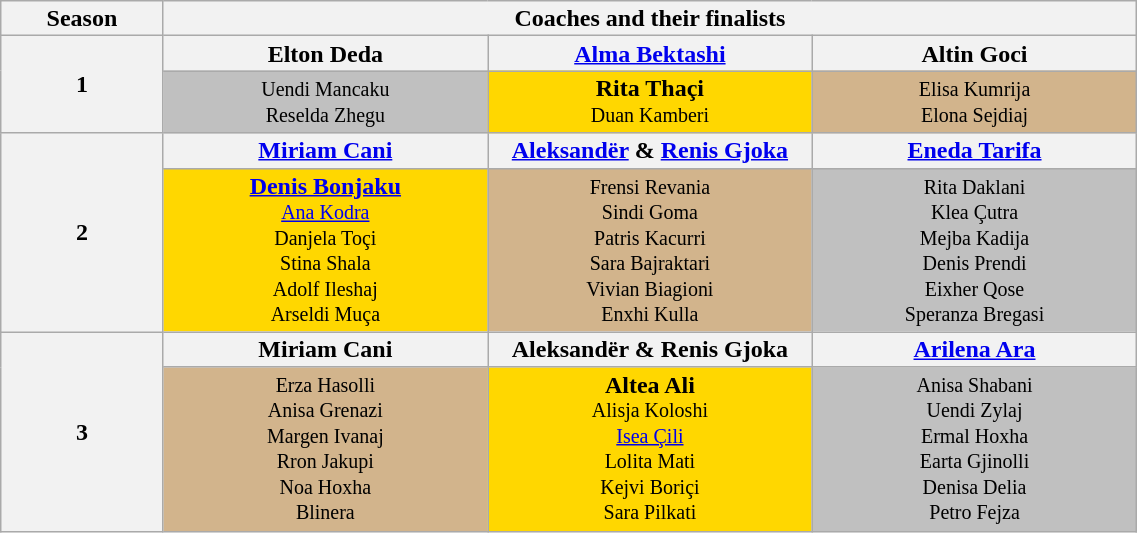<table class="wikitable" style="text-align:center; line-height:16px; width:60%;">
<tr>
<th style="width:10%;">Season</th>
<th colspan="3" style="width:50%;">Coaches and their finalists</th>
</tr>
<tr>
<th rowspan="2">1</th>
<th style="width:20%;" scope="col">Elton Deda</th>
<th style="width:20%;" scope="col"><a href='#'>Alma Bektashi</a></th>
<th style="width:20%;" scope="col">Altin Goci</th>
</tr>
<tr>
<td style="background:silver;"><small>Uendi Mancaku<br>Reselda Zhegu</small></td>
<td style="background:gold;"><strong>Rita Thaçi</strong><small><br>Duan Kamberi</small></td>
<td style="background:tan;"><small>Elisa Kumrija<br>Elona Sejdiaj</small></td>
</tr>
<tr>
<th rowspan="2">2</th>
<th style="width:20%;" scope="col"><a href='#'>Miriam Cani</a></th>
<th style="width:20%;" scope="col"><a href='#'>Aleksandër</a> & <a href='#'>Renis Gjoka</a></th>
<th style="width:20%;" scope="col"><a href='#'>Eneda Tarifa</a></th>
</tr>
<tr>
<td style="background:gold;"><strong><a href='#'>Denis Bonjaku</a></strong><small><br><a href='#'>Ana Kodra</a><br>Danjela Toçi<br>Stina Shala<br>Adolf Ileshaj<br>Arseldi Muça</small></td>
<td style="background:tan;"><small>Frensi Revania<br>Sindi Goma<br>Patris Kacurri<br>Sara Bajraktari<br>Vivian Biagioni<br>Enxhi Kulla</small></td>
<td style="background:silver;"><small>Rita Daklani<br>Klea Çutra<br>Mejba Kadija<br>Denis Prendi<br>Eixher Qose<br>Speranza Bregasi</small></td>
</tr>
<tr>
<th rowspan="2">3</th>
<th style="width:20%;" scope="col">Miriam Cani</th>
<th style="width:20%;" scope="col">Aleksandër & Renis Gjoka</th>
<th style="width:20%;" scope="col"><a href='#'>Arilena Ara</a></th>
</tr>
<tr>
<td style="background:tan;"><small>Erza Hasolli<br>Anisa Grenazi<br>Margen Ivanaj<br>Rron Jakupi<br>Noa Hoxha<br>Blinera</small></td>
<td style="background:gold;"><strong>Altea Ali</strong><br><small>Alisja Koloshi<br><a href='#'>Isea Çili</a><br>Lolita Mati<br>Kejvi Boriçi<br>Sara Pilkati</small></td>
<td style="background:silver;"><small>Anisa Shabani<br>Uendi Zylaj<br>Ermal Hoxha<br>Earta Gjinolli<br>Denisa Delia<br>Petro Fejza</small></td>
</tr>
</table>
